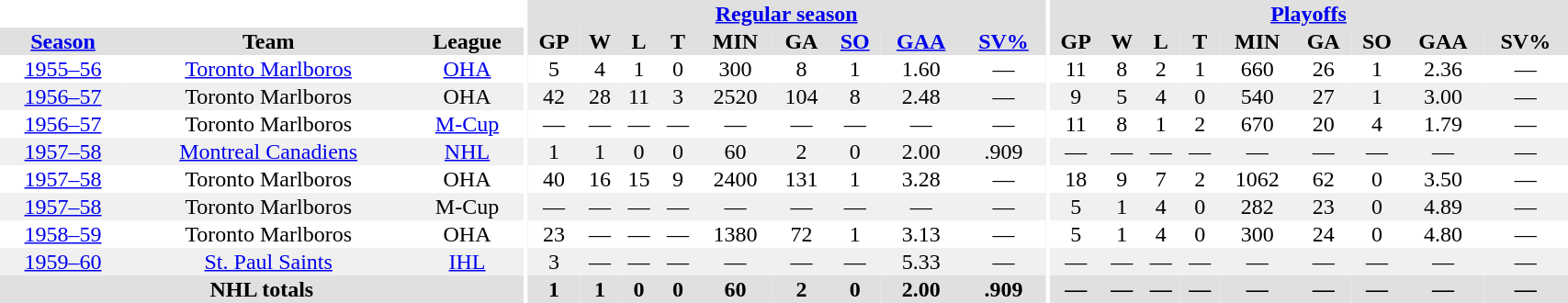<table border="0" cellpadding="1" cellspacing="0" style="width:90%; text-align:center;">
<tr bgcolor="#e0e0e0">
<th colspan="3" bgcolor="#ffffff"></th>
<th rowspan="99" bgcolor="#ffffff"></th>
<th colspan="9" bgcolor="#e0e0e0"><a href='#'>Regular season</a></th>
<th rowspan="99" bgcolor="#ffffff"></th>
<th colspan="9" bgcolor="#e0e0e0"><a href='#'>Playoffs</a></th>
</tr>
<tr bgcolor="#e0e0e0">
<th><a href='#'>Season</a></th>
<th>Team</th>
<th>League</th>
<th>GP</th>
<th>W</th>
<th>L</th>
<th>T</th>
<th>MIN</th>
<th>GA</th>
<th><a href='#'>SO</a></th>
<th><a href='#'>GAA</a></th>
<th><a href='#'>SV%</a></th>
<th>GP</th>
<th>W</th>
<th>L</th>
<th>T</th>
<th>MIN</th>
<th>GA</th>
<th>SO</th>
<th>GAA</th>
<th>SV%</th>
</tr>
<tr>
<td><a href='#'>1955–56</a></td>
<td><a href='#'>Toronto Marlboros</a></td>
<td><a href='#'>OHA</a></td>
<td>5</td>
<td>4</td>
<td>1</td>
<td>0</td>
<td>300</td>
<td>8</td>
<td>1</td>
<td>1.60</td>
<td>—</td>
<td>11</td>
<td>8</td>
<td>2</td>
<td>1</td>
<td>660</td>
<td>26</td>
<td>1</td>
<td>2.36</td>
<td>—</td>
</tr>
<tr bgcolor="#f0f0f0">
<td><a href='#'>1956–57</a></td>
<td>Toronto Marlboros</td>
<td>OHA</td>
<td>42</td>
<td>28</td>
<td>11</td>
<td>3</td>
<td>2520</td>
<td>104</td>
<td>8</td>
<td>2.48</td>
<td>—</td>
<td>9</td>
<td>5</td>
<td>4</td>
<td>0</td>
<td>540</td>
<td>27</td>
<td>1</td>
<td>3.00</td>
<td>—</td>
</tr>
<tr>
<td><a href='#'>1956–57</a></td>
<td>Toronto Marlboros</td>
<td><a href='#'>M-Cup</a></td>
<td>—</td>
<td>—</td>
<td>—</td>
<td>—</td>
<td>—</td>
<td>—</td>
<td>—</td>
<td>—</td>
<td>—</td>
<td>11</td>
<td>8</td>
<td>1</td>
<td>2</td>
<td>670</td>
<td>20</td>
<td>4</td>
<td>1.79</td>
<td>—</td>
</tr>
<tr bgcolor="#f0f0f0">
<td><a href='#'>1957–58</a></td>
<td><a href='#'>Montreal Canadiens</a></td>
<td><a href='#'>NHL</a></td>
<td>1</td>
<td>1</td>
<td>0</td>
<td>0</td>
<td>60</td>
<td>2</td>
<td>0</td>
<td>2.00</td>
<td>.909</td>
<td>—</td>
<td>—</td>
<td>—</td>
<td>—</td>
<td>—</td>
<td>—</td>
<td>—</td>
<td>—</td>
<td>—</td>
</tr>
<tr>
<td><a href='#'>1957–58</a></td>
<td>Toronto Marlboros</td>
<td>OHA</td>
<td>40</td>
<td>16</td>
<td>15</td>
<td>9</td>
<td>2400</td>
<td>131</td>
<td>1</td>
<td>3.28</td>
<td>—</td>
<td>18</td>
<td>9</td>
<td>7</td>
<td>2</td>
<td>1062</td>
<td>62</td>
<td>0</td>
<td>3.50</td>
<td>—</td>
</tr>
<tr bgcolor="#f0f0f0">
<td><a href='#'>1957–58</a></td>
<td>Toronto Marlboros</td>
<td>M-Cup</td>
<td>—</td>
<td>—</td>
<td>—</td>
<td>—</td>
<td>—</td>
<td>—</td>
<td>—</td>
<td>—</td>
<td>—</td>
<td>5</td>
<td>1</td>
<td>4</td>
<td>0</td>
<td>282</td>
<td>23</td>
<td>0</td>
<td>4.89</td>
<td>—</td>
</tr>
<tr>
<td><a href='#'>1958–59</a></td>
<td>Toronto Marlboros</td>
<td>OHA</td>
<td>23</td>
<td>—</td>
<td>—</td>
<td>—</td>
<td>1380</td>
<td>72</td>
<td>1</td>
<td>3.13</td>
<td>—</td>
<td>5</td>
<td>1</td>
<td>4</td>
<td>0</td>
<td>300</td>
<td>24</td>
<td>0</td>
<td>4.80</td>
<td>—</td>
</tr>
<tr bgcolor="#f0f0f0">
<td><a href='#'>1959–60</a></td>
<td><a href='#'>St. Paul Saints</a></td>
<td><a href='#'>IHL</a></td>
<td>3</td>
<td>—</td>
<td>—</td>
<td>—</td>
<td>—</td>
<td>—</td>
<td>—</td>
<td>5.33</td>
<td>—</td>
<td>—</td>
<td>—</td>
<td>—</td>
<td>—</td>
<td>—</td>
<td>—</td>
<td>—</td>
<td>—</td>
<td>—</td>
</tr>
<tr bgcolor="#e0e0e0">
<th colspan=3>NHL totals</th>
<th>1</th>
<th>1</th>
<th>0</th>
<th>0</th>
<th>60</th>
<th>2</th>
<th>0</th>
<th>2.00</th>
<th>.909</th>
<th>—</th>
<th>—</th>
<th>—</th>
<th>—</th>
<th>—</th>
<th>—</th>
<th>—</th>
<th>—</th>
<th>—</th>
</tr>
</table>
